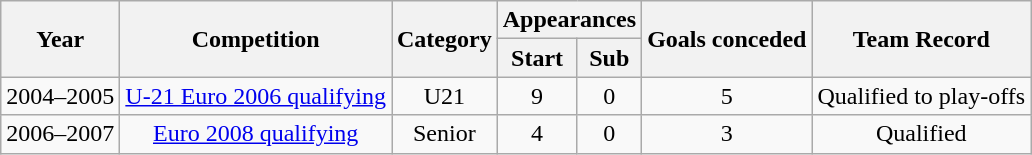<table class="wikitable" style="text-align: center;">
<tr>
<th rowspan="2">Year</th>
<th rowspan="2">Competition</th>
<th rowspan="2">Category</th>
<th colspan="2">Appearances</th>
<th rowspan="2">Goals conceded</th>
<th rowspan="2">Team Record</th>
</tr>
<tr>
<th>Start</th>
<th>Sub</th>
</tr>
<tr>
<td>2004–2005</td>
<td><a href='#'>U-21 Euro 2006 qualifying</a></td>
<td>U21</td>
<td>9</td>
<td>0</td>
<td>5</td>
<td>Qualified to play-offs</td>
</tr>
<tr>
<td>2006–2007</td>
<td><a href='#'>Euro 2008 qualifying</a></td>
<td>Senior</td>
<td>4</td>
<td>0</td>
<td>3</td>
<td>Qualified</td>
</tr>
</table>
